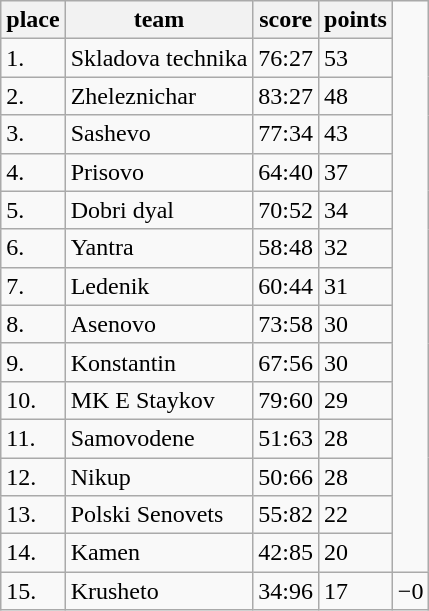<table class="wikitable">
<tr>
<th>place</th>
<th>team</th>
<th>score</th>
<th>points</th>
</tr>
<tr>
<td>1.</td>
<td>Skladova technika</td>
<td>76:27</td>
<td>53</td>
</tr>
<tr>
<td>2.</td>
<td>Zheleznichar</td>
<td>83:27</td>
<td>48</td>
</tr>
<tr>
<td>3.</td>
<td>Sashevo</td>
<td>77:34</td>
<td>43</td>
</tr>
<tr>
<td>4.</td>
<td>Prisovo</td>
<td>64:40</td>
<td>37</td>
</tr>
<tr>
<td>5.</td>
<td>Dobri dyal</td>
<td>70:52</td>
<td>34</td>
</tr>
<tr>
<td>6.</td>
<td>Yantra</td>
<td>58:48</td>
<td>32</td>
</tr>
<tr>
<td>7.</td>
<td>Ledenik</td>
<td>60:44</td>
<td>31</td>
</tr>
<tr>
<td>8.</td>
<td>Asenovo</td>
<td>73:58</td>
<td>30</td>
</tr>
<tr>
<td>9.</td>
<td>Konstantin</td>
<td>67:56</td>
<td>30</td>
</tr>
<tr>
<td>10.</td>
<td>MK E Staykov</td>
<td>79:60</td>
<td>29</td>
</tr>
<tr>
<td>11.</td>
<td>Samovodene</td>
<td>51:63</td>
<td>28</td>
</tr>
<tr>
<td>12.</td>
<td>Nikup</td>
<td>50:66</td>
<td>28</td>
</tr>
<tr>
<td>13.</td>
<td>Polski Senovets</td>
<td>55:82</td>
<td>22</td>
</tr>
<tr>
<td>14.</td>
<td>Kamen</td>
<td>42:85</td>
<td>20</td>
</tr>
<tr>
<td>15.</td>
<td>Krusheto</td>
<td>34:96</td>
<td>17</td>
<td>−0</td>
</tr>
</table>
